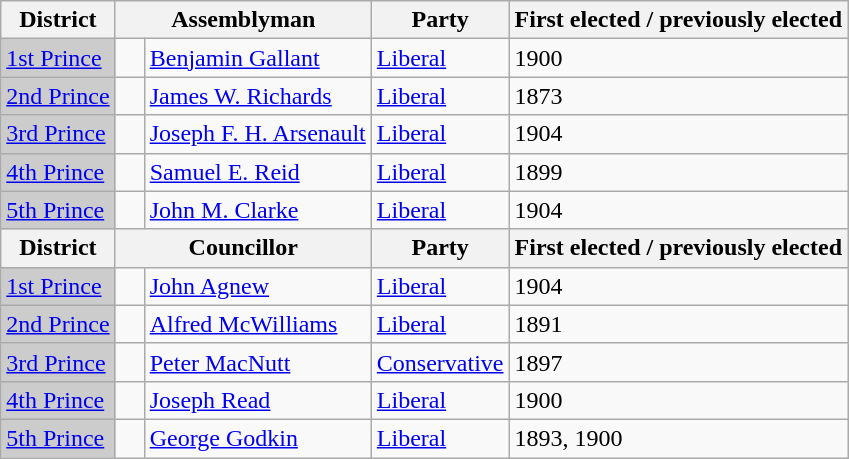<table class="wikitable sortable">
<tr>
<th>District</th>
<th colspan="2">Assemblyman</th>
<th>Party</th>
<th>First elected / previously elected</th>
</tr>
<tr>
<td bgcolor="CCCCCC"><a href='#'>1st Prince</a></td>
<td>   </td>
<td><a href='#'>Benjamin Gallant</a></td>
<td><a href='#'>Liberal</a></td>
<td>1900</td>
</tr>
<tr>
<td bgcolor="CCCCCC"><a href='#'>2nd Prince</a></td>
<td>   </td>
<td><a href='#'>James W. Richards</a></td>
<td><a href='#'>Liberal</a></td>
<td>1873</td>
</tr>
<tr>
<td bgcolor="CCCCCC"><a href='#'>3rd Prince</a></td>
<td>   </td>
<td><a href='#'>Joseph F. H. Arsenault</a></td>
<td><a href='#'>Liberal</a></td>
<td>1904</td>
</tr>
<tr>
<td bgcolor="CCCCCC"><a href='#'>4th Prince</a></td>
<td>   </td>
<td><a href='#'>Samuel E. Reid</a></td>
<td><a href='#'>Liberal</a></td>
<td>1899</td>
</tr>
<tr>
<td bgcolor="CCCCCC"><a href='#'>5th Prince</a></td>
<td>   </td>
<td><a href='#'>John M. Clarke</a></td>
<td><a href='#'>Liberal</a></td>
<td>1904</td>
</tr>
<tr>
<th>District</th>
<th colspan="2">Councillor</th>
<th>Party</th>
<th>First elected / previously elected</th>
</tr>
<tr>
<td bgcolor="CCCCCC"><a href='#'>1st Prince</a></td>
<td>   </td>
<td><a href='#'>John Agnew</a></td>
<td><a href='#'>Liberal</a></td>
<td>1904</td>
</tr>
<tr>
<td bgcolor="CCCCCC"><a href='#'>2nd Prince</a></td>
<td>   </td>
<td><a href='#'>Alfred McWilliams</a></td>
<td><a href='#'>Liberal</a></td>
<td>1891</td>
</tr>
<tr>
<td bgcolor="CCCCCC"><a href='#'>3rd Prince</a></td>
<td>   </td>
<td><a href='#'>Peter MacNutt</a></td>
<td><a href='#'>Conservative</a></td>
<td>1897</td>
</tr>
<tr>
<td bgcolor="CCCCCC"><a href='#'>4th Prince</a></td>
<td>    <br></td>
<td><a href='#'>Joseph Read</a></td>
<td><a href='#'>Liberal</a></td>
<td>1900</td>
</tr>
<tr>
<td bgcolor="CCCCCC"><a href='#'>5th Prince</a></td>
<td>   </td>
<td><a href='#'>George Godkin</a></td>
<td><a href='#'>Liberal</a></td>
<td>1893, 1900</td>
</tr>
</table>
